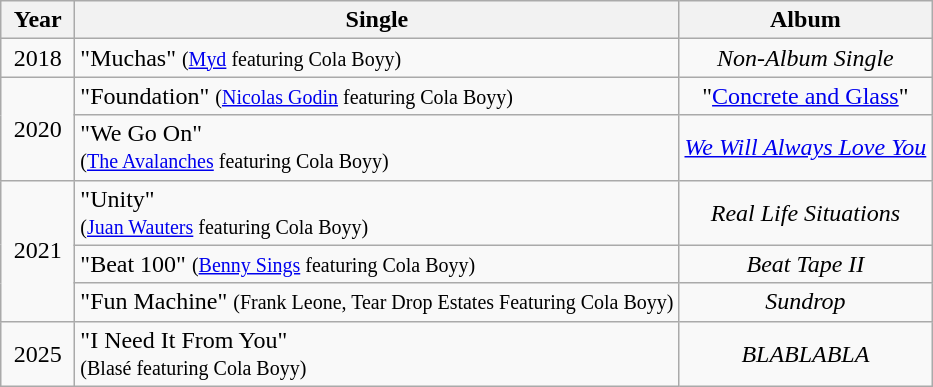<table class="wikitable" style="text-align:center;">
<tr>
<th width="42">Year</th>
<th>Single</th>
<th>Album</th>
</tr>
<tr>
<td>2018</td>
<td align="left">"Muchas" <small>(<a href='#'>Myd</a> featuring Cola Boyy)</small></td>
<td><em>Non-Album Single</em></td>
</tr>
<tr>
<td rowspan="2">2020</td>
<td align="left">"Foundation" <small>(<a href='#'>Nicolas Godin</a> featuring Cola Boyy)</small></td>
<td>"<a href='#'>Concrete and Glass</a>"</td>
</tr>
<tr>
<td align="left">"We Go On"<br><small>(<a href='#'>The Avalanches</a> featuring Cola Boyy)</small></td>
<td><em><a href='#'>We Will Always Love You</a></em></td>
</tr>
<tr>
<td rowspan="3">2021</td>
<td align="left">"Unity"<br><small>(<a href='#'>Juan Wauters</a> featuring Cola Boyy)</small></td>
<td><em>Real Life Situations</em></td>
</tr>
<tr>
<td align="left">"Beat 100" <small>(<a href='#'>Benny Sings</a> featuring Cola Boyy)</small></td>
<td><em>Beat Tape II</em></td>
</tr>
<tr>
<td align="left">"Fun Machine" <small>(Frank Leone, Tear Drop Estates Featuring Cola Boyy)</small></td>
<td><em>Sundrop</em></td>
</tr>
<tr>
<td>2025</td>
<td align="left">"I Need It From You"<br><small>(Blasé featuring Cola Boyy)</small></td>
<td><em>BLABLABLA</em></td>
</tr>
</table>
